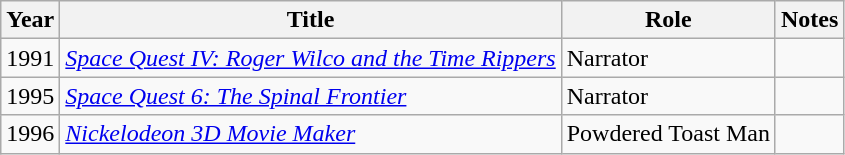<table class="wikitable sortable">
<tr>
<th>Year</th>
<th>Title</th>
<th>Role</th>
<th class=unsortable>Notes</th>
</tr>
<tr>
<td>1991</td>
<td><em><a href='#'>Space Quest IV: Roger Wilco and the Time Rippers</a></em></td>
<td>Narrator</td>
<td></td>
</tr>
<tr>
<td>1995</td>
<td><em><a href='#'>Space Quest 6: The Spinal Frontier</a></em></td>
<td>Narrator</td>
<td></td>
</tr>
<tr>
<td>1996</td>
<td><em><a href='#'>Nickelodeon 3D Movie Maker</a></em></td>
<td>Powdered Toast Man</td>
<td></td>
</tr>
</table>
